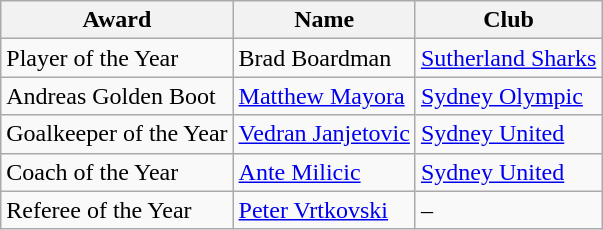<table class="wikitable">
<tr>
<th>Award</th>
<th>Name</th>
<th>Club</th>
</tr>
<tr>
<td>Player of the Year</td>
<td>Brad Boardman</td>
<td><a href='#'>Sutherland Sharks</a></td>
</tr>
<tr>
<td>Andreas Golden Boot</td>
<td><a href='#'>Matthew Mayora</a></td>
<td><a href='#'>Sydney Olympic</a></td>
</tr>
<tr>
<td>Goalkeeper of the Year</td>
<td><a href='#'>Vedran Janjetovic</a></td>
<td><a href='#'>Sydney United</a></td>
</tr>
<tr>
<td>Coach of the Year</td>
<td><a href='#'>Ante Milicic</a></td>
<td><a href='#'>Sydney United</a></td>
</tr>
<tr>
<td>Referee of the Year</td>
<td><a href='#'>Peter Vrtkovski</a></td>
<td>–</td>
</tr>
</table>
